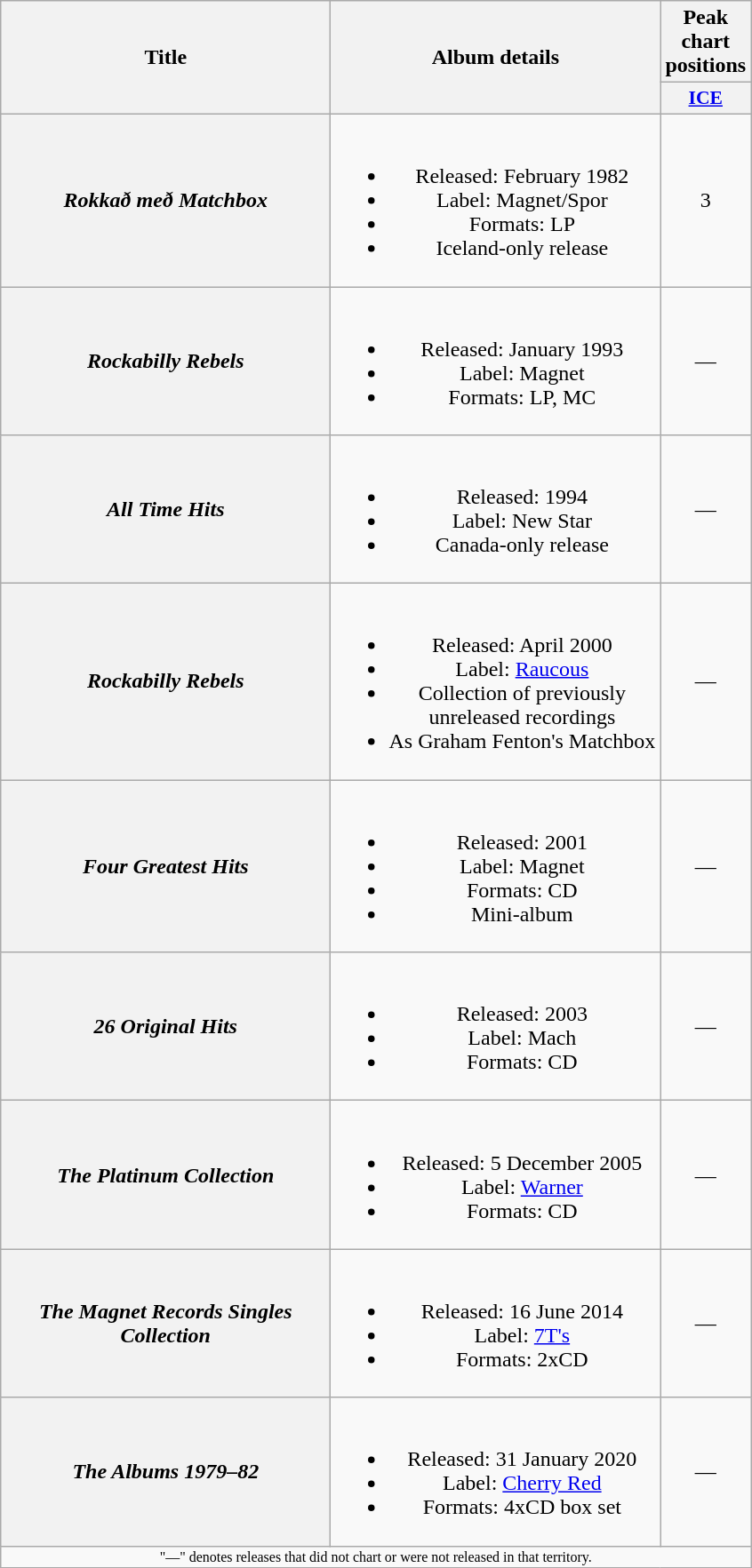<table class="wikitable plainrowheaders" style="text-align:center;">
<tr>
<th rowspan="2" scope="col" style="width:15em;">Title</th>
<th rowspan="2" scope="col" style="width:15em;">Album details</th>
<th>Peak chart positions</th>
</tr>
<tr>
<th scope="col" style="width:2em;font-size:90%;"><a href='#'>ICE</a><br></th>
</tr>
<tr>
<th scope="row"><em>Rokkað með Matchbox</em></th>
<td><br><ul><li>Released: February 1982</li><li>Label: Magnet/Spor</li><li>Formats: LP</li><li>Iceland-only release</li></ul></td>
<td>3</td>
</tr>
<tr>
<th scope="row"><em>Rockabilly Rebels</em></th>
<td><br><ul><li>Released: January 1993</li><li>Label: Magnet</li><li>Formats: LP, MC</li></ul></td>
<td>—</td>
</tr>
<tr>
<th scope="row"><em>All Time Hits</em></th>
<td><br><ul><li>Released: 1994</li><li>Label: New Star</li><li>Canada-only release</li></ul></td>
<td>—</td>
</tr>
<tr>
<th scope="row"><em>Rockabilly Rebels</em></th>
<td><br><ul><li>Released: April 2000</li><li>Label: <a href='#'>Raucous</a></li><li>Collection of previously unreleased recordings</li><li>As Graham Fenton's Matchbox</li></ul></td>
<td>—</td>
</tr>
<tr>
<th scope="row"><em>Four Greatest Hits</em></th>
<td><br><ul><li>Released: 2001</li><li>Label: Magnet</li><li>Formats: CD</li><li>Mini-album</li></ul></td>
<td>—</td>
</tr>
<tr>
<th scope="row"><em>26 Original Hits</em></th>
<td><br><ul><li>Released: 2003</li><li>Label: Mach</li><li>Formats: CD</li></ul></td>
<td>—</td>
</tr>
<tr>
<th scope="row"><em>The Platinum Collection</em></th>
<td><br><ul><li>Released: 5 December 2005</li><li>Label: <a href='#'>Warner</a></li><li>Formats: CD</li></ul></td>
<td>—</td>
</tr>
<tr>
<th scope="row"><em>The Magnet Records Singles Collection</em></th>
<td><br><ul><li>Released: 16 June 2014</li><li>Label: <a href='#'>7T's</a></li><li>Formats: 2xCD</li></ul></td>
<td>—</td>
</tr>
<tr>
<th scope="row"><em>The Albums 1979–82</em></th>
<td><br><ul><li>Released: 31 January 2020</li><li>Label: <a href='#'>Cherry Red</a></li><li>Formats: 4xCD box set</li></ul></td>
<td>—</td>
</tr>
<tr>
<td colspan="3" style="font-size:8pt">"—" denotes releases that did not chart or were not released in that territory.</td>
</tr>
</table>
